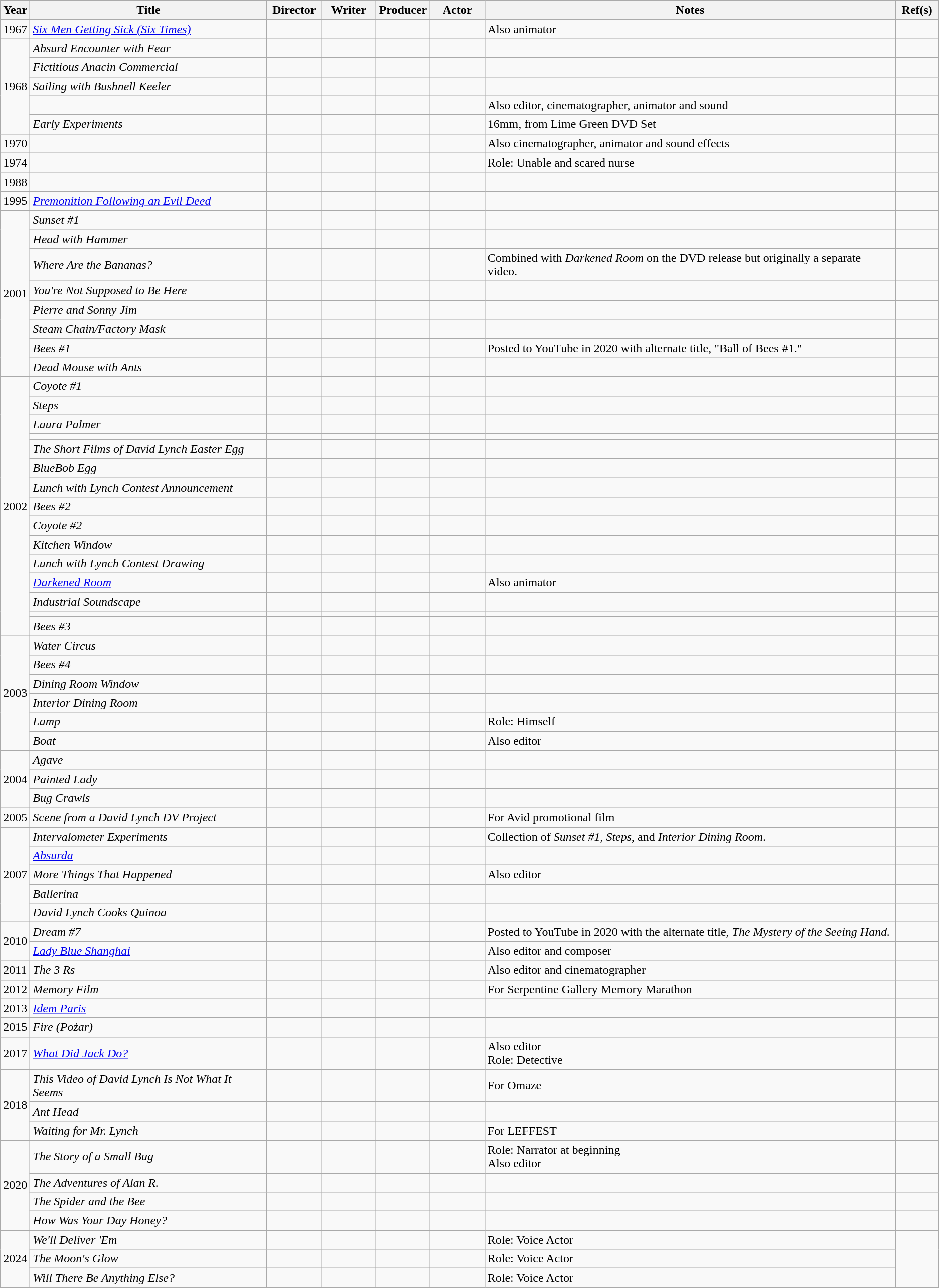<table class="wikitable plainrowheaders">
<tr>
<th scope="col">Year</th>
<th scope="col">Title</th>
<th scope="col" style="width:65px;">Director</th>
<th scope="col" style="width:65px;">Writer</th>
<th scope="col" style="width:65px;">Producer</th>
<th scope="col" style="width:65px;">Actor</th>
<th scope="col">Notes</th>
<th scope="col" style="width:50px;">Ref(s)</th>
</tr>
<tr>
<td>1967</td>
<td><em><a href='#'>Six Men Getting Sick (Six Times)</a></em></td>
<td></td>
<td></td>
<td></td>
<td></td>
<td>Also animator</td>
<td style="text-align:center;"></td>
</tr>
<tr>
<td rowspan="5">1968</td>
<td><em>Absurd Encounter with Fear</em></td>
<td></td>
<td></td>
<td></td>
<td></td>
<td></td>
<td style="text-align:center;"></td>
</tr>
<tr>
<td><em>Fictitious Anacin Commercial</em></td>
<td></td>
<td></td>
<td></td>
<td></td>
<td></td>
<td style="text-align:center;"></td>
</tr>
<tr>
<td><em>Sailing with Bushnell Keeler</em></td>
<td></td>
<td></td>
<td></td>
<td></td>
<td></td>
<td style="text-align:center;"></td>
</tr>
<tr>
<td><em></em></td>
<td></td>
<td></td>
<td></td>
<td></td>
<td>Also editor, cinematographer, animator and sound</td>
<td style="text-align:center;"></td>
</tr>
<tr>
<td><em>Early Experiments</em></td>
<td></td>
<td></td>
<td></td>
<td></td>
<td>16mm, from Lime Green DVD Set</td>
<td style="text-align:center;"></td>
</tr>
<tr>
<td>1970</td>
<td><em></em></td>
<td></td>
<td></td>
<td></td>
<td></td>
<td>Also cinematographer, animator and sound effects</td>
<td style="text-align:center;"></td>
</tr>
<tr>
<td>1974</td>
<td><em></em></td>
<td></td>
<td></td>
<td></td>
<td></td>
<td>Role: Unable and scared nurse</td>
<td style="text-align:center;"></td>
</tr>
<tr>
<td>1988</td>
<td><em></em></td>
<td></td>
<td></td>
<td></td>
<td></td>
<td></td>
<td style="text-align:center;"></td>
</tr>
<tr>
<td>1995</td>
<td><em><a href='#'>Premonition Following an Evil Deed</a></em></td>
<td></td>
<td></td>
<td></td>
<td></td>
<td></td>
<td style="text-align:center;"></td>
</tr>
<tr>
<td rowspan="8">2001</td>
<td><em>Sunset #1</em></td>
<td></td>
<td></td>
<td></td>
<td></td>
<td></td>
<td></td>
</tr>
<tr>
<td><em>Head with Hammer</em></td>
<td></td>
<td></td>
<td></td>
<td></td>
<td></td>
<td style="text-align:center;"></td>
</tr>
<tr>
<td><em>Where Are the Bananas?</em></td>
<td></td>
<td></td>
<td></td>
<td></td>
<td>Combined with <em>Darkened Room</em> on the DVD release but originally a separate video.</td>
<td></td>
</tr>
<tr>
<td><em>You're Not Supposed to Be Here</em></td>
<td></td>
<td></td>
<td></td>
<td></td>
<td></td>
<td></td>
</tr>
<tr>
<td><em>Pierre and Sonny Jim</em></td>
<td></td>
<td></td>
<td></td>
<td></td>
<td></td>
<td style="text-align:center;"></td>
</tr>
<tr>
<td><em>Steam Chain/Factory Mask</em></td>
<td></td>
<td></td>
<td></td>
<td></td>
<td></td>
<td style="text-align:center;"></td>
</tr>
<tr>
<td><em>Bees #1</em></td>
<td></td>
<td></td>
<td></td>
<td></td>
<td>Posted to YouTube in 2020 with alternate title, "Ball of Bees #1."</td>
<td style="text-align:center;"></td>
</tr>
<tr>
<td><em>Dead Mouse with Ants</em></td>
<td></td>
<td></td>
<td></td>
<td></td>
<td></td>
<td style="text-align:center;"></td>
</tr>
<tr>
<td rowspan="15">2002</td>
<td><em>Coyote #1</em></td>
<td></td>
<td></td>
<td></td>
<td></td>
<td></td>
<td style="text-align:center;"></td>
</tr>
<tr>
<td><em>Steps</em></td>
<td></td>
<td></td>
<td></td>
<td></td>
<td></td>
<td></td>
</tr>
<tr>
<td><em>Laura Palmer</em></td>
<td></td>
<td></td>
<td></td>
<td></td>
<td></td>
<td style="text-align:center;"></td>
</tr>
<tr>
<td><em></em></td>
<td></td>
<td></td>
<td></td>
<td></td>
<td></td>
<td style="text-align:center;"></td>
</tr>
<tr>
<td><em>The Short Films of David Lynch Easter Egg</em></td>
<td></td>
<td></td>
<td></td>
<td></td>
<td></td>
<td></td>
</tr>
<tr>
<td><em>BlueBob Egg</em></td>
<td></td>
<td></td>
<td></td>
<td></td>
<td></td>
<td style="text-align:center;"></td>
</tr>
<tr>
<td><em>Lunch with Lynch Contest Announcement</em></td>
<td></td>
<td></td>
<td></td>
<td></td>
<td></td>
<td></td>
</tr>
<tr>
<td><em>Bees #2</em></td>
<td></td>
<td></td>
<td></td>
<td></td>
<td></td>
<td></td>
</tr>
<tr>
<td><em>Coyote #2</em></td>
<td></td>
<td></td>
<td></td>
<td></td>
<td></td>
<td></td>
</tr>
<tr>
<td><em>Kitchen Window</em></td>
<td></td>
<td></td>
<td></td>
<td></td>
<td></td>
<td></td>
</tr>
<tr>
<td><em>Lunch with Lynch Contest Drawing</em></td>
<td></td>
<td></td>
<td></td>
<td></td>
<td></td>
<td></td>
</tr>
<tr>
<td><em><a href='#'>Darkened Room</a></em></td>
<td></td>
<td></td>
<td></td>
<td></td>
<td>Also animator</td>
<td style="text-align:center;"></td>
</tr>
<tr>
<td><em>Industrial Soundscape</em></td>
<td></td>
<td></td>
<td></td>
<td></td>
<td></td>
<td style="text-align:center;"></td>
</tr>
<tr>
<td><em></em></td>
<td></td>
<td></td>
<td></td>
<td></td>
<td></td>
<td style="text-align:center;"></td>
</tr>
<tr>
<td><em>Bees #3</em></td>
<td></td>
<td></td>
<td></td>
<td></td>
<td></td>
<td></td>
</tr>
<tr>
<td rowspan="6">2003</td>
<td><em>Water Circus</em></td>
<td></td>
<td></td>
<td></td>
<td></td>
<td></td>
<td></td>
</tr>
<tr>
<td><em>Bees #4</em></td>
<td></td>
<td></td>
<td></td>
<td></td>
<td></td>
<td></td>
</tr>
<tr>
<td><em>Dining Room Window</em></td>
<td></td>
<td></td>
<td></td>
<td></td>
<td></td>
<td></td>
</tr>
<tr>
<td><em>Interior Dining Room</em></td>
<td></td>
<td></td>
<td></td>
<td></td>
<td></td>
<td></td>
</tr>
<tr>
<td><em>Lamp</em></td>
<td></td>
<td></td>
<td></td>
<td></td>
<td>Role: Himself</td>
<td style="text-align:center;"></td>
</tr>
<tr>
<td><em>Boat</em></td>
<td></td>
<td></td>
<td></td>
<td></td>
<td>Also editor</td>
<td style="text-align:center;"></td>
</tr>
<tr>
<td rowspan="3">2004</td>
<td><em>Agave</em></td>
<td></td>
<td></td>
<td></td>
<td></td>
<td></td>
<td></td>
</tr>
<tr>
<td><em>Painted Lady</em></td>
<td></td>
<td></td>
<td></td>
<td></td>
<td></td>
<td></td>
</tr>
<tr>
<td><em>Bug Crawls</em></td>
<td></td>
<td></td>
<td></td>
<td></td>
<td></td>
<td style="text-align:center;"></td>
</tr>
<tr>
<td>2005</td>
<td><em>Scene from a David Lynch DV Project</em></td>
<td></td>
<td></td>
<td></td>
<td></td>
<td>For Avid promotional film</td>
<td style="text-align:center;"></td>
</tr>
<tr>
<td rowspan="5">2007</td>
<td><em>Intervalometer Experiments</em></td>
<td></td>
<td></td>
<td></td>
<td></td>
<td>Collection of <em>Sunset #1</em>, <em>Steps</em>, and <em>Interior Dining Room</em>.</td>
<td style="text-align:center;"></td>
</tr>
<tr>
<td><em><a href='#'>Absurda</a></em></td>
<td></td>
<td></td>
<td></td>
<td></td>
<td></td>
<td style="text-align:center;"></td>
</tr>
<tr>
<td><em>More Things That Happened</em></td>
<td></td>
<td></td>
<td></td>
<td></td>
<td>Also editor</td>
<td style="text-align:center;"></td>
</tr>
<tr>
<td><em>Ballerina</em></td>
<td></td>
<td></td>
<td></td>
<td></td>
<td></td>
<td style="text-align:center;"></td>
</tr>
<tr>
<td><em>David Lynch Cooks Quinoa</em></td>
<td></td>
<td></td>
<td></td>
<td></td>
<td></td>
<td style="text-align:center;"></td>
</tr>
<tr>
<td rowspan=2>2010</td>
<td><em>Dream #7</em></td>
<td></td>
<td></td>
<td></td>
<td></td>
<td>Posted to YouTube in 2020 with the alternate title, <em>The Mystery of the Seeing Hand.</em></td>
<td style="text-align:center;"></td>
</tr>
<tr>
<td><em><a href='#'>Lady Blue Shanghai</a></em></td>
<td></td>
<td></td>
<td></td>
<td></td>
<td>Also editor and composer</td>
<td style="text-align:center;"></td>
</tr>
<tr>
<td>2011</td>
<td><em>The 3 Rs</em></td>
<td></td>
<td></td>
<td></td>
<td></td>
<td>Also editor and cinematographer</td>
<td style="text-align:center;"></td>
</tr>
<tr>
<td>2012</td>
<td><em>Memory Film</em></td>
<td></td>
<td></td>
<td></td>
<td></td>
<td>For Serpentine Gallery Memory Marathon</td>
<td style="text-align:center;"></td>
</tr>
<tr>
<td>2013</td>
<td><em><a href='#'>Idem Paris</a></em></td>
<td></td>
<td></td>
<td></td>
<td></td>
<td></td>
<td style="text-align:center;"></td>
</tr>
<tr>
<td>2015</td>
<td><em>Fire (Pożar)</em></td>
<td></td>
<td></td>
<td></td>
<td></td>
<td></td>
<td style="text-align:center;"></td>
</tr>
<tr>
<td>2017</td>
<td><em><a href='#'>What Did Jack Do?</a></em></td>
<td></td>
<td></td>
<td></td>
<td></td>
<td>Also editor<br>Role: Detective</td>
<td style="text-align:center;"></td>
</tr>
<tr>
<td rowspan="3">2018</td>
<td><em>This Video of David Lynch Is Not What It Seems</em></td>
<td></td>
<td></td>
<td></td>
<td></td>
<td>For Omaze</td>
<td></td>
</tr>
<tr>
<td><em>Ant Head</em></td>
<td></td>
<td></td>
<td></td>
<td></td>
<td></td>
<td style="text-align:center;"></td>
</tr>
<tr>
<td><em>Waiting for Mr. Lynch</em></td>
<td></td>
<td></td>
<td></td>
<td></td>
<td>For LEFFEST</td>
<td></td>
</tr>
<tr>
<td rowspan="4">2020</td>
<td><em>The Story of a Small Bug</em></td>
<td></td>
<td></td>
<td></td>
<td></td>
<td>Role: Narrator at beginning <br>Also editor</td>
<td style="text-align:center;"></td>
</tr>
<tr>
<td><em>The Adventures of Alan R.</em></td>
<td></td>
<td></td>
<td></td>
<td></td>
<td></td>
<td style="text-align:center;"></td>
</tr>
<tr>
<td><em>The Spider and the Bee</em></td>
<td></td>
<td></td>
<td></td>
<td></td>
<td></td>
<td style="text-align:center;"></td>
</tr>
<tr>
<td><em>How Was Your Day Honey?</em></td>
<td></td>
<td></td>
<td></td>
<td></td>
<td></td>
<td style="text-align:center;"></td>
</tr>
<tr>
<td rowspan="3">2024</td>
<td><em>We'll Deliver 'Em</em></td>
<td></td>
<td></td>
<td></td>
<td></td>
<td>Role: Voice Actor</td>
</tr>
<tr>
<td><em>The Moon's Glow</em></td>
<td></td>
<td></td>
<td></td>
<td></td>
<td>Role: Voice Actor</td>
</tr>
<tr>
<td><em>Will There Be Anything Else?</em></td>
<td></td>
<td></td>
<td></td>
<td></td>
<td>Role: Voice Actor</td>
</tr>
</table>
